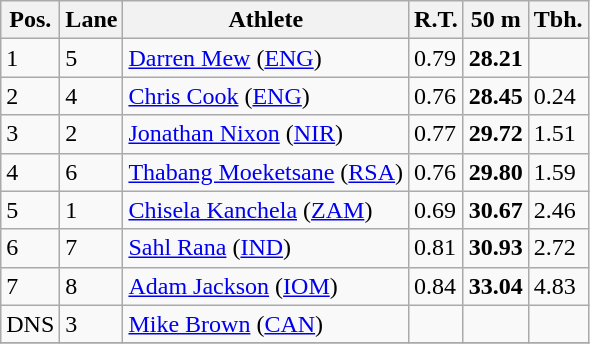<table class="wikitable">
<tr>
<th>Pos.</th>
<th>Lane</th>
<th>Athlete</th>
<th>R.T.</th>
<th>50 m</th>
<th>Tbh.</th>
</tr>
<tr>
<td>1</td>
<td>5</td>
<td> <a href='#'>Darren Mew</a> (<a href='#'>ENG</a>)</td>
<td>0.79</td>
<td><strong>28.21</strong></td>
<td> </td>
</tr>
<tr>
<td>2</td>
<td>4</td>
<td> <a href='#'>Chris Cook</a> (<a href='#'>ENG</a>)</td>
<td>0.76</td>
<td><strong>28.45</strong></td>
<td>0.24</td>
</tr>
<tr>
<td>3</td>
<td>2</td>
<td> <a href='#'>Jonathan Nixon</a> (<a href='#'>NIR</a>)</td>
<td>0.77</td>
<td><strong>29.72</strong></td>
<td>1.51</td>
</tr>
<tr>
<td>4</td>
<td>6</td>
<td> <a href='#'>Thabang Moeketsane</a> (<a href='#'>RSA</a>)</td>
<td>0.76</td>
<td><strong>29.80</strong></td>
<td>1.59</td>
</tr>
<tr>
<td>5</td>
<td>1</td>
<td> <a href='#'>Chisela Kanchela</a> (<a href='#'>ZAM</a>)</td>
<td>0.69</td>
<td><strong>30.67</strong></td>
<td>2.46</td>
</tr>
<tr>
<td>6</td>
<td>7</td>
<td> <a href='#'>Sahl Rana</a> (<a href='#'>IND</a>)</td>
<td>0.81</td>
<td><strong>30.93</strong></td>
<td>2.72</td>
</tr>
<tr>
<td>7</td>
<td>8</td>
<td> <a href='#'>Adam Jackson</a> (<a href='#'>IOM</a>)</td>
<td>0.84</td>
<td><strong>33.04</strong></td>
<td>4.83</td>
</tr>
<tr>
<td>DNS</td>
<td>3</td>
<td> <a href='#'>Mike Brown</a> (<a href='#'>CAN</a>)</td>
<td> </td>
<td><strong> </strong></td>
<td> </td>
</tr>
<tr>
</tr>
</table>
